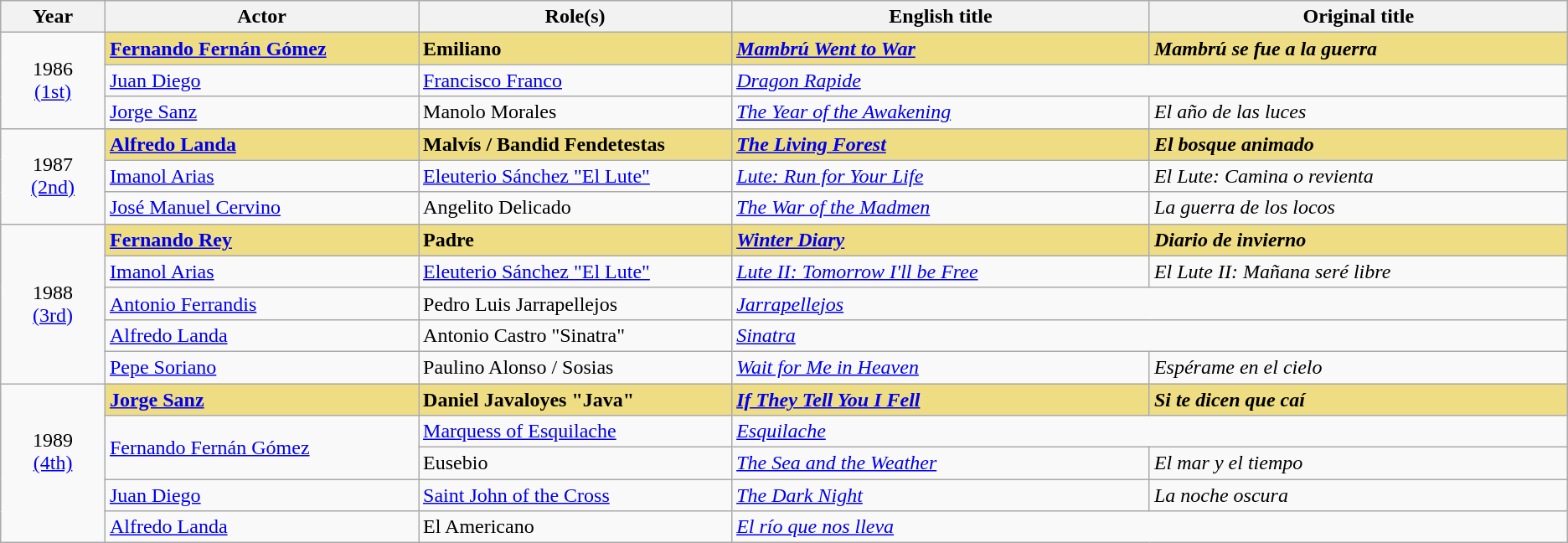<table class="wikitable sortable" style="text-align:left;">
<tr>
<th scope="col" style="width:5%;">Year</th>
<th scope="col" style="width:15%;">Actor</th>
<th scope="col" style="width:15%;">Role(s)</th>
<th scope="col" style="width:20%;">English title</th>
<th scope="col" style="width:20%;">Original title</th>
</tr>
<tr>
<td rowspan="3" style="text-align:center;">1986<br><a href='#'>(1st)</a><br></td>
<td style="background:#eedd82;"><strong><a href='#'>Fernando Fernán Gómez</a></strong></td>
<td style="background:#eedd82;"><strong>Emiliano</strong></td>
<td style="background:#eedd82;"><strong><em><a href='#'>Mambrú Went to War</a></em></strong></td>
<td style="background:#eedd82;"><strong><em>Mambrú se fue a la guerra</em></strong></td>
</tr>
<tr>
<td><a href='#'>Juan Diego</a></td>
<td><a href='#'>Francisco Franco</a></td>
<td colspan="2"><em><a href='#'>Dragon Rapide</a></em></td>
</tr>
<tr>
<td><a href='#'>Jorge Sanz</a></td>
<td>Manolo Morales</td>
<td><em><a href='#'>The Year of the Awakening</a></em></td>
<td><em>El año de las luces</em></td>
</tr>
<tr>
<td rowspan="3" style="text-align:center;">1987<br><a href='#'>(2nd)</a><br></td>
<td style="background:#eedd82;"><strong><a href='#'>Alfredo Landa</a></strong></td>
<td style="background:#eedd82;"><strong>Malvís / Bandid Fendetestas</strong></td>
<td style="background:#eedd82;"><strong><em><a href='#'>The Living Forest</a></em></strong></td>
<td style="background:#eedd82;"><strong><em>El bosque animado</em></strong></td>
</tr>
<tr>
<td><a href='#'>Imanol Arias</a></td>
<td><a href='#'>Eleuterio Sánchez "El Lute"</a></td>
<td><em><a href='#'>Lute: Run for Your Life</a></em></td>
<td><em>El Lute: Camina o revienta</em></td>
</tr>
<tr>
<td><a href='#'>José Manuel Cervino</a></td>
<td>Angelito Delicado</td>
<td><em><a href='#'>The War of the Madmen</a></em></td>
<td><em>La guerra de los locos</em></td>
</tr>
<tr>
<td rowspan="5" style="text-align:center;">1988<br><a href='#'>(3rd)</a><br></td>
<td style="background:#eedd82;"><strong><a href='#'>Fernando Rey</a></strong></td>
<td style="background:#eedd82;"><strong>Padre</strong></td>
<td style="background:#eedd82;"><strong><em><a href='#'>Winter Diary</a></em></strong></td>
<td style="background:#eedd82;"><strong><em>Diario de invierno</em></strong></td>
</tr>
<tr>
<td><a href='#'>Imanol Arias</a></td>
<td><a href='#'>Eleuterio Sánchez "El Lute"</a></td>
<td><em><a href='#'>Lute II: Tomorrow I'll be Free</a></em></td>
<td><em>El Lute II: Mañana seré libre</em></td>
</tr>
<tr>
<td><a href='#'>Antonio Ferrandis</a></td>
<td>Pedro Luis Jarrapellejos</td>
<td colspan="2"><em><a href='#'>Jarrapellejos</a></em></td>
</tr>
<tr>
<td><a href='#'>Alfredo Landa</a></td>
<td>Antonio Castro "Sinatra"</td>
<td colspan="2"><em><a href='#'>Sinatra</a></em></td>
</tr>
<tr>
<td><a href='#'>Pepe Soriano</a></td>
<td>Paulino Alonso / Sosias</td>
<td><em><a href='#'>Wait for Me in Heaven</a></em></td>
<td><em>Espérame en el cielo</em></td>
</tr>
<tr>
<td rowspan="5" style="text-align:center;">1989<br><a href='#'>(4th)</a><br><br></td>
<td style="background:#eedd82;"><strong><a href='#'>Jorge Sanz</a></strong></td>
<td style="background:#eedd82;"><strong>Daniel Javaloyes "Java"</strong></td>
<td style="background:#eedd82;"><strong><em><a href='#'>If They Tell You I Fell</a></em></strong></td>
<td style="background:#eedd82;"><strong><em>Si te dicen que caí</em></strong></td>
</tr>
<tr>
<td rowspan="2"><a href='#'>Fernando Fernán Gómez</a></td>
<td><a href='#'>Marquess of Esquilache</a></td>
<td colspan="2"><em><a href='#'>Esquilache</a></em></td>
</tr>
<tr>
<td>Eusebio</td>
<td><em><a href='#'>The Sea and the Weather</a></em></td>
<td><em>El mar y el tiempo</em></td>
</tr>
<tr>
<td><a href='#'>Juan Diego</a></td>
<td><a href='#'>Saint John of the Cross</a></td>
<td><em><a href='#'>The Dark Night</a></em></td>
<td><em>La noche oscura</em></td>
</tr>
<tr>
<td><a href='#'>Alfredo Landa</a></td>
<td>El Americano</td>
<td colspan="2"><em><a href='#'>El río que nos lleva</a></em></td>
</tr>
</table>
